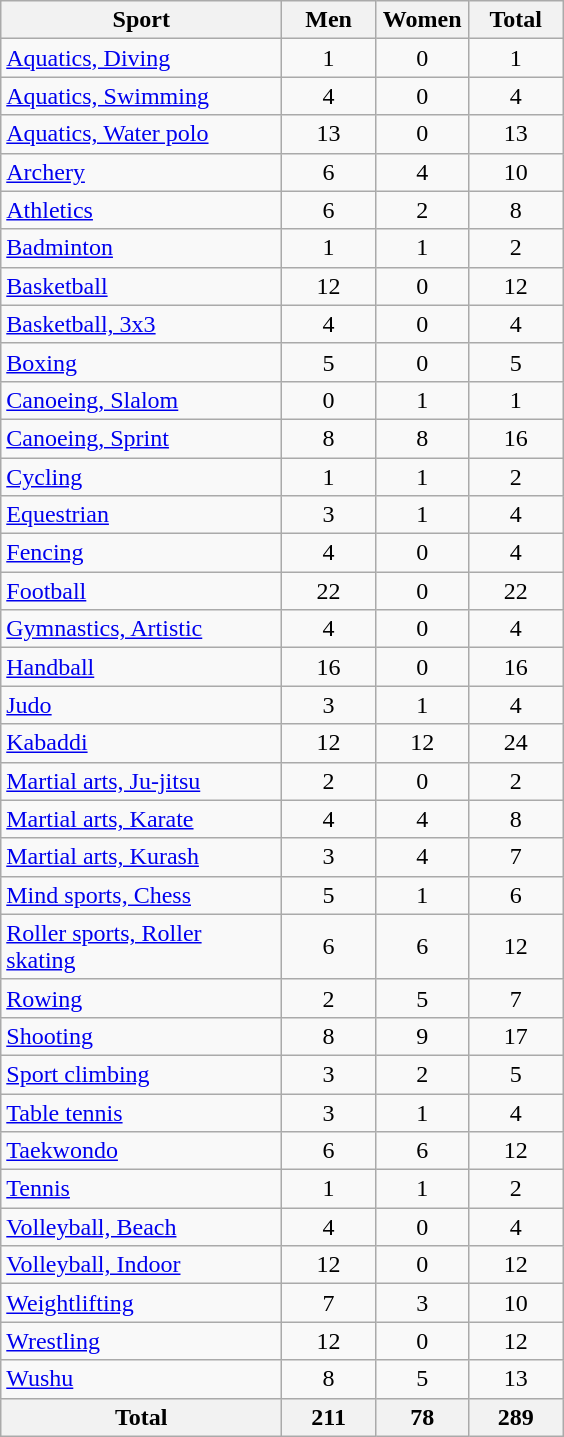<table class="wikitable sortable" style="text-align:center;">
<tr>
<th width=180>Sport</th>
<th width=55>Men</th>
<th width=55>Women</th>
<th width=55>Total</th>
</tr>
<tr>
<td align=left><a href='#'>Aquatics, Diving</a></td>
<td>1</td>
<td>0</td>
<td>1</td>
</tr>
<tr>
<td align=left><a href='#'>Aquatics, Swimming</a></td>
<td>4</td>
<td>0</td>
<td>4</td>
</tr>
<tr>
<td align=left><a href='#'>Aquatics, Water polo</a></td>
<td>13</td>
<td>0</td>
<td>13</td>
</tr>
<tr>
<td align=left><a href='#'>Archery</a></td>
<td>6</td>
<td>4</td>
<td>10</td>
</tr>
<tr>
<td align=left><a href='#'>Athletics</a></td>
<td>6</td>
<td>2</td>
<td>8</td>
</tr>
<tr>
<td align=left><a href='#'>Badminton</a></td>
<td>1</td>
<td>1</td>
<td>2</td>
</tr>
<tr>
<td align=left><a href='#'>Basketball</a></td>
<td>12</td>
<td>0</td>
<td>12</td>
</tr>
<tr>
<td align=left><a href='#'>Basketball, 3x3</a></td>
<td>4</td>
<td>0</td>
<td>4</td>
</tr>
<tr>
<td align=left><a href='#'>Boxing</a></td>
<td>5</td>
<td>0</td>
<td>5</td>
</tr>
<tr>
<td align=left><a href='#'>Canoeing, Slalom</a></td>
<td>0</td>
<td>1</td>
<td>1</td>
</tr>
<tr>
<td align=left><a href='#'>Canoeing, Sprint</a></td>
<td>8</td>
<td>8</td>
<td>16</td>
</tr>
<tr>
<td align=left><a href='#'>Cycling</a></td>
<td>1</td>
<td>1</td>
<td>2</td>
</tr>
<tr>
<td align=left><a href='#'>Equestrian</a></td>
<td>3</td>
<td>1</td>
<td>4</td>
</tr>
<tr>
<td align=left><a href='#'>Fencing</a></td>
<td>4</td>
<td>0</td>
<td>4</td>
</tr>
<tr>
<td align=left><a href='#'>Football</a></td>
<td>22</td>
<td>0</td>
<td>22</td>
</tr>
<tr>
<td align=left><a href='#'>Gymnastics, Artistic</a></td>
<td>4</td>
<td>0</td>
<td>4</td>
</tr>
<tr>
<td align=left><a href='#'>Handball</a></td>
<td>16</td>
<td>0</td>
<td>16</td>
</tr>
<tr>
<td align=left><a href='#'>Judo</a></td>
<td>3</td>
<td>1</td>
<td>4</td>
</tr>
<tr>
<td align=left><a href='#'>Kabaddi</a></td>
<td>12</td>
<td>12</td>
<td>24</td>
</tr>
<tr>
<td align=left><a href='#'>Martial arts, Ju-jitsu</a></td>
<td>2</td>
<td>0</td>
<td>2</td>
</tr>
<tr>
<td align=left><a href='#'>Martial arts, Karate</a></td>
<td>4</td>
<td>4</td>
<td>8</td>
</tr>
<tr>
<td align=left><a href='#'>Martial arts, Kurash</a></td>
<td>3</td>
<td>4</td>
<td>7</td>
</tr>
<tr>
<td align=left><a href='#'>Mind sports, Chess</a></td>
<td>5</td>
<td>1</td>
<td>6</td>
</tr>
<tr>
<td align=left><a href='#'>Roller sports, Roller skating</a></td>
<td>6</td>
<td>6</td>
<td>12</td>
</tr>
<tr>
<td align=left><a href='#'>Rowing</a></td>
<td>2</td>
<td>5</td>
<td>7</td>
</tr>
<tr>
<td align=left><a href='#'>Shooting</a></td>
<td>8</td>
<td>9</td>
<td>17</td>
</tr>
<tr>
<td align=left><a href='#'>Sport climbing</a></td>
<td>3</td>
<td>2</td>
<td>5</td>
</tr>
<tr>
<td align=left><a href='#'>Table tennis</a></td>
<td>3</td>
<td>1</td>
<td>4</td>
</tr>
<tr>
<td align=left><a href='#'>Taekwondo</a></td>
<td>6</td>
<td>6</td>
<td>12</td>
</tr>
<tr>
<td align=left><a href='#'>Tennis</a></td>
<td>1</td>
<td>1</td>
<td>2</td>
</tr>
<tr>
<td align=left><a href='#'>Volleyball, Beach</a></td>
<td>4</td>
<td>0</td>
<td>4</td>
</tr>
<tr>
<td align=left><a href='#'>Volleyball, Indoor</a></td>
<td>12</td>
<td>0</td>
<td>12</td>
</tr>
<tr>
<td align=left><a href='#'>Weightlifting</a></td>
<td>7</td>
<td>3</td>
<td>10</td>
</tr>
<tr>
<td align=left><a href='#'>Wrestling</a></td>
<td>12</td>
<td>0</td>
<td>12</td>
</tr>
<tr>
<td align=left><a href='#'>Wushu</a></td>
<td>8</td>
<td>5</td>
<td>13</td>
</tr>
<tr class="sortbottom">
<th>Total</th>
<th>211</th>
<th>78</th>
<th>289</th>
</tr>
</table>
